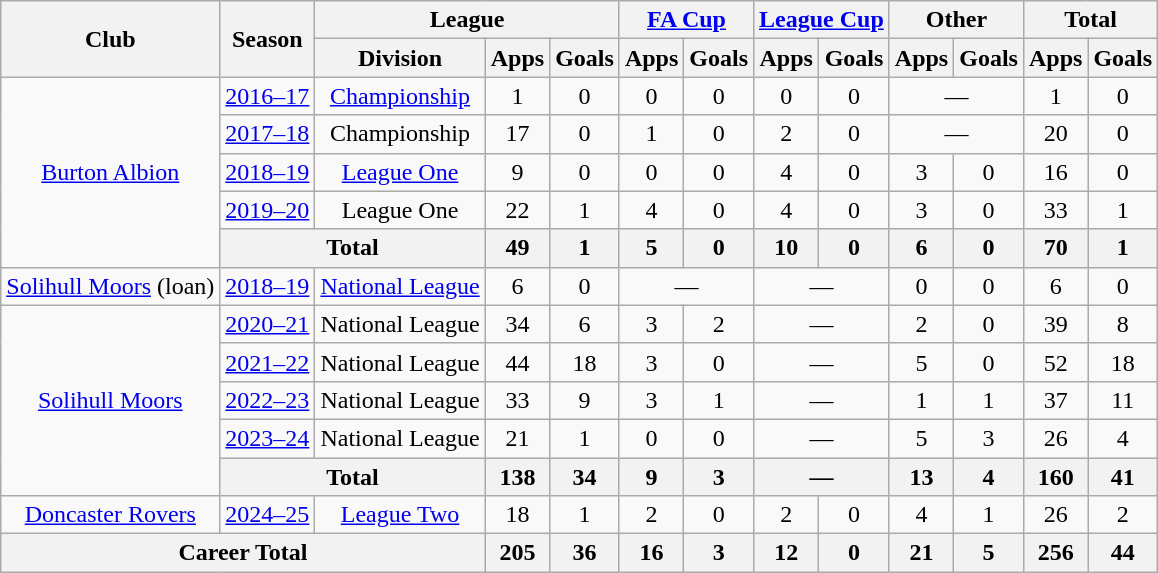<table class="wikitable" style="text-align: center">
<tr>
<th rowspan="2">Club</th>
<th rowspan="2">Season</th>
<th colspan="3">League</th>
<th colspan="2"><a href='#'>FA Cup</a></th>
<th colspan="2"><a href='#'>League Cup</a></th>
<th colspan="2">Other</th>
<th colspan="2">Total</th>
</tr>
<tr>
<th>Division</th>
<th>Apps</th>
<th>Goals</th>
<th>Apps</th>
<th>Goals</th>
<th>Apps</th>
<th>Goals</th>
<th>Apps</th>
<th>Goals</th>
<th>Apps</th>
<th>Goals</th>
</tr>
<tr>
<td rowspan="5"><a href='#'>Burton Albion</a></td>
<td><a href='#'>2016–17</a></td>
<td><a href='#'>Championship</a></td>
<td>1</td>
<td>0</td>
<td>0</td>
<td>0</td>
<td>0</td>
<td>0</td>
<td colspan="2">—</td>
<td>1</td>
<td>0</td>
</tr>
<tr>
<td><a href='#'>2017–18</a></td>
<td>Championship</td>
<td>17</td>
<td>0</td>
<td>1</td>
<td>0</td>
<td>2</td>
<td>0</td>
<td colspan="2">—</td>
<td>20</td>
<td>0</td>
</tr>
<tr>
<td><a href='#'>2018–19</a></td>
<td><a href='#'>League One</a></td>
<td>9</td>
<td>0</td>
<td>0</td>
<td>0</td>
<td>4</td>
<td>0</td>
<td>3</td>
<td>0</td>
<td>16</td>
<td>0</td>
</tr>
<tr>
<td><a href='#'>2019–20</a></td>
<td>League One</td>
<td>22</td>
<td>1</td>
<td>4</td>
<td>0</td>
<td>4</td>
<td>0</td>
<td>3</td>
<td>0</td>
<td>33</td>
<td>1</td>
</tr>
<tr>
<th colspan="2">Total</th>
<th>49</th>
<th>1</th>
<th>5</th>
<th>0</th>
<th>10</th>
<th>0</th>
<th>6</th>
<th>0</th>
<th>70</th>
<th>1</th>
</tr>
<tr>
<td><a href='#'>Solihull Moors</a> (loan)</td>
<td><a href='#'>2018–19</a></td>
<td><a href='#'>National League</a></td>
<td>6</td>
<td>0</td>
<td colspan="2">—</td>
<td colspan="2">—</td>
<td>0</td>
<td>0</td>
<td>6</td>
<td>0</td>
</tr>
<tr>
<td rowspan="5"><a href='#'>Solihull Moors</a></td>
<td><a href='#'>2020–21</a></td>
<td>National League</td>
<td>34</td>
<td>6</td>
<td>3</td>
<td>2</td>
<td colspan="2">—</td>
<td>2</td>
<td>0</td>
<td>39</td>
<td>8</td>
</tr>
<tr>
<td><a href='#'>2021–22</a></td>
<td>National League</td>
<td>44</td>
<td>18</td>
<td>3</td>
<td>0</td>
<td colspan="2">—</td>
<td>5</td>
<td>0</td>
<td>52</td>
<td>18</td>
</tr>
<tr>
<td><a href='#'>2022–23</a></td>
<td>National League</td>
<td>33</td>
<td>9</td>
<td>3</td>
<td>1</td>
<td colspan="2">—</td>
<td>1</td>
<td>1</td>
<td>37</td>
<td>11</td>
</tr>
<tr>
<td><a href='#'>2023–24</a></td>
<td>National League</td>
<td>21</td>
<td>1</td>
<td>0</td>
<td>0</td>
<td colspan="2">—</td>
<td>5</td>
<td>3</td>
<td>26</td>
<td>4</td>
</tr>
<tr>
<th colspan="2">Total</th>
<th>138</th>
<th>34</th>
<th>9</th>
<th>3</th>
<th colspan="2">—</th>
<th>13</th>
<th>4</th>
<th>160</th>
<th>41</th>
</tr>
<tr>
<td><a href='#'>Doncaster Rovers</a></td>
<td><a href='#'>2024–25</a></td>
<td><a href='#'>League Two</a></td>
<td>18</td>
<td>1</td>
<td>2</td>
<td>0</td>
<td>2</td>
<td>0</td>
<td>4</td>
<td>1</td>
<td>26</td>
<td>2</td>
</tr>
<tr>
<th colspan="3">Career Total</th>
<th>205</th>
<th>36</th>
<th>16</th>
<th>3</th>
<th>12</th>
<th>0</th>
<th>21</th>
<th>5</th>
<th>256</th>
<th>44</th>
</tr>
</table>
